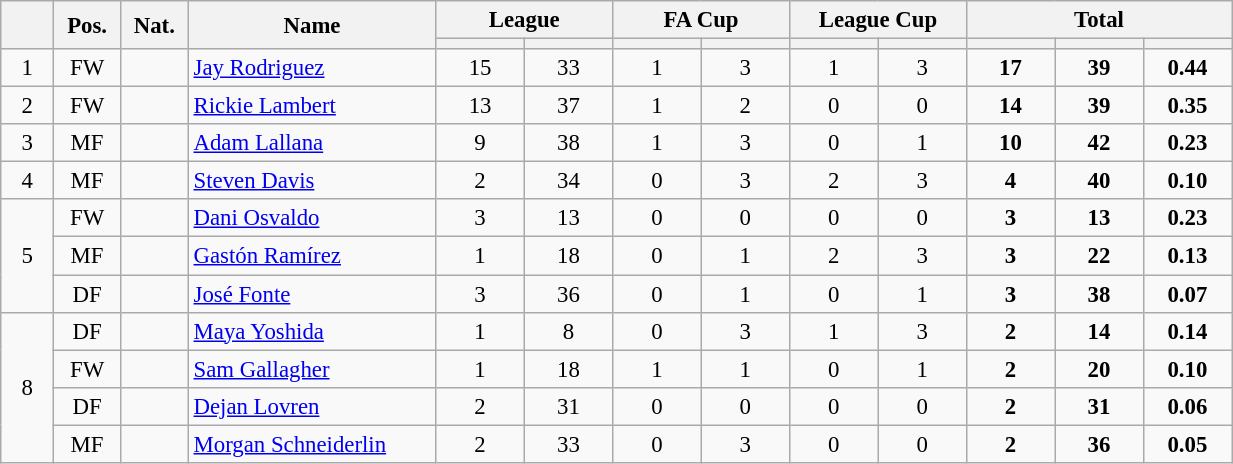<table class="wikitable" style="width:65%; font-size:95%;">
<tr>
<th width="3%" rowspan="2"></th>
<th width="3%" rowspan="2">Pos.</th>
<th width="3%" rowspan="2">Nat.</th>
<th width="14%" rowspan="2">Name</th>
<th width="10%" colspan="2">League</th>
<th width="10%" colspan="2">FA Cup</th>
<th width="10%" colspan="2">League Cup</th>
<th width="15%" colspan="3">Total</th>
</tr>
<tr>
<th width="5%"></th>
<th width="5%"></th>
<th width="5%"></th>
<th width="5%"></th>
<th width="5%"></th>
<th width="5%"></th>
<th width="5%"></th>
<th width="5%"></th>
<th width="5%"></th>
</tr>
<tr>
<td align="center">1</td>
<td align="center">FW</td>
<td align="center"></td>
<td><a href='#'>Jay Rodriguez</a></td>
<td align="center">15</td>
<td align="center">33</td>
<td align="center">1</td>
<td align="center">3</td>
<td align="center">1</td>
<td align="center">3</td>
<td align="center"><strong>17</strong></td>
<td align="center"><strong>39</strong></td>
<td align="center"><strong>0.44</strong></td>
</tr>
<tr>
<td align="center">2</td>
<td align="center">FW</td>
<td align="center"></td>
<td><a href='#'>Rickie Lambert</a></td>
<td align="center">13</td>
<td align="center">37</td>
<td align="center">1</td>
<td align="center">2</td>
<td align="center">0</td>
<td align="center">0</td>
<td align="center"><strong>14</strong></td>
<td align="center"><strong>39</strong></td>
<td align="center"><strong>0.35</strong></td>
</tr>
<tr>
<td align="center">3</td>
<td align="center">MF</td>
<td align="center"></td>
<td><a href='#'>Adam Lallana</a></td>
<td align="center">9</td>
<td align="center">38</td>
<td align="center">1</td>
<td align="center">3</td>
<td align="center">0</td>
<td align="center">1</td>
<td align="center"><strong>10</strong></td>
<td align="center"><strong>42</strong></td>
<td align="center"><strong>0.23</strong></td>
</tr>
<tr>
<td align="center">4</td>
<td align="center">MF</td>
<td align="center"></td>
<td><a href='#'>Steven Davis</a></td>
<td align="center">2</td>
<td align="center">34</td>
<td align="center">0</td>
<td align="center">3</td>
<td align="center">2</td>
<td align="center">3</td>
<td align="center"><strong>4</strong></td>
<td align="center"><strong>40</strong></td>
<td align="center"><strong>0.10</strong></td>
</tr>
<tr>
<td align="center" rowspan="3">5</td>
<td align="center">FW</td>
<td align="center"></td>
<td><a href='#'>Dani Osvaldo</a></td>
<td align="center">3</td>
<td align="center">13</td>
<td align="center">0</td>
<td align="center">0</td>
<td align="center">0</td>
<td align="center">0</td>
<td align="center"><strong>3</strong></td>
<td align="center"><strong>13</strong></td>
<td align="center"><strong>0.23</strong></td>
</tr>
<tr>
<td align="center">MF</td>
<td align="center"></td>
<td><a href='#'>Gastón Ramírez</a></td>
<td align="center">1</td>
<td align="center">18</td>
<td align="center">0</td>
<td align="center">1</td>
<td align="center">2</td>
<td align="center">3</td>
<td align="center"><strong>3</strong></td>
<td align="center"><strong>22</strong></td>
<td align="center"><strong>0.13</strong></td>
</tr>
<tr>
<td align="center">DF</td>
<td align="center"></td>
<td><a href='#'>José Fonte</a></td>
<td align="center">3</td>
<td align="center">36</td>
<td align="center">0</td>
<td align="center">1</td>
<td align="center">0</td>
<td align="center">1</td>
<td align="center"><strong>3</strong></td>
<td align="center"><strong>38</strong></td>
<td align="center"><strong>0.07</strong></td>
</tr>
<tr>
<td align="center" rowspan="4">8</td>
<td align="center">DF</td>
<td align="center"></td>
<td><a href='#'>Maya Yoshida</a></td>
<td align="center">1</td>
<td align="center">8</td>
<td align="center">0</td>
<td align="center">3</td>
<td align="center">1</td>
<td align="center">3</td>
<td align="center"><strong>2</strong></td>
<td align="center"><strong>14</strong></td>
<td align="center"><strong>0.14</strong></td>
</tr>
<tr>
<td align="center">FW</td>
<td align="center"></td>
<td><a href='#'>Sam Gallagher</a></td>
<td align="center">1</td>
<td align="center">18</td>
<td align="center">1</td>
<td align="center">1</td>
<td align="center">0</td>
<td align="center">1</td>
<td align="center"><strong>2</strong></td>
<td align="center"><strong>20</strong></td>
<td align="center"><strong>0.10</strong></td>
</tr>
<tr>
<td align="center">DF</td>
<td align="center"></td>
<td><a href='#'>Dejan Lovren</a></td>
<td align="center">2</td>
<td align="center">31</td>
<td align="center">0</td>
<td align="center">0</td>
<td align="center">0</td>
<td align="center">0</td>
<td align="center"><strong>2</strong></td>
<td align="center"><strong>31</strong></td>
<td align="center"><strong>0.06</strong></td>
</tr>
<tr>
<td align="center">MF</td>
<td align="center"></td>
<td><a href='#'>Morgan Schneiderlin</a></td>
<td align="center">2</td>
<td align="center">33</td>
<td align="center">0</td>
<td align="center">3</td>
<td align="center">0</td>
<td align="center">0</td>
<td align="center"><strong>2</strong></td>
<td align="center"><strong>36</strong></td>
<td align="center"><strong>0.05</strong></td>
</tr>
</table>
